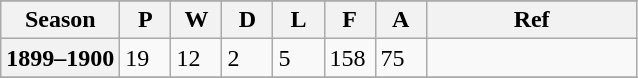<table class="wikitable" align="”centre”" border:95%;">
<tr bgcolor="#efefef">
</tr>
<tr bgcolor="#efefef">
<th>Season</th>
<th style="width:20pt;">P</th>
<th style="width:20pt;">W</th>
<th style="width:20pt;">D</th>
<th style="width:20pt;">L</th>
<th style="width:20pt;">F</th>
<th style="width:20pt;">A</th>
<th style="width:100pt;">Ref</th>
</tr>
<tr>
<th>1899–1900</th>
<td>19</td>
<td>12</td>
<td>2</td>
<td>5</td>
<td>158</td>
<td>75</td>
<td></td>
</tr>
<tr>
</tr>
</table>
